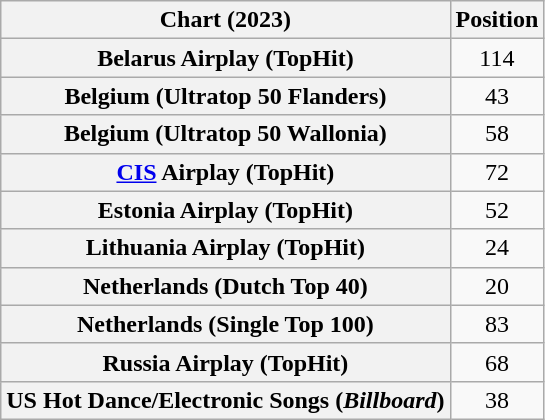<table class="wikitable sortable plainrowheaders" style="text-align:center">
<tr>
<th scope="col">Chart (2023)</th>
<th scope="col">Position</th>
</tr>
<tr>
<th scope="row">Belarus Airplay (TopHit)</th>
<td>114</td>
</tr>
<tr>
<th scope="row">Belgium (Ultratop 50 Flanders)</th>
<td>43</td>
</tr>
<tr>
<th scope="row">Belgium (Ultratop 50 Wallonia)</th>
<td>58</td>
</tr>
<tr>
<th scope="row"><a href='#'>CIS</a> Airplay (TopHit)</th>
<td>72</td>
</tr>
<tr>
<th scope="row">Estonia Airplay (TopHit)</th>
<td>52</td>
</tr>
<tr>
<th scope="row">Lithuania Airplay (TopHit)</th>
<td>24</td>
</tr>
<tr>
<th scope="row">Netherlands (Dutch Top 40)</th>
<td>20</td>
</tr>
<tr>
<th scope="row">Netherlands (Single Top 100)</th>
<td>83</td>
</tr>
<tr>
<th scope="row">Russia Airplay (TopHit)</th>
<td>68</td>
</tr>
<tr>
<th scope="row">US Hot Dance/Electronic Songs (<em>Billboard</em>)</th>
<td>38</td>
</tr>
</table>
